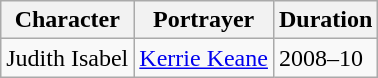<table class="wikitable sortable">
<tr ">
<th>Character</th>
<th>Portrayer</th>
<th>Duration</th>
</tr>
<tr>
<td>Judith Isabel</td>
<td><a href='#'>Kerrie Keane</a></td>
<td>2008–10</td>
</tr>
</table>
